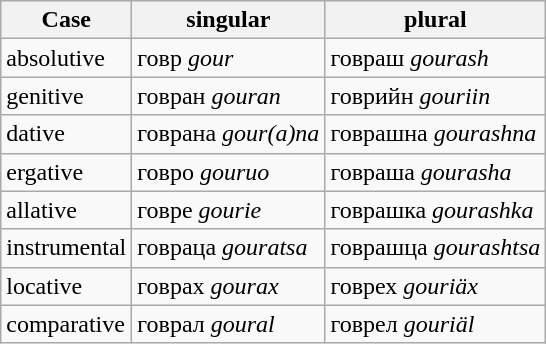<table class="wikitable">
<tr>
<th>Case</th>
<th>singular</th>
<th>plural</th>
</tr>
<tr>
<td>absolutive</td>
<td>говр <em>gour</em></td>
<td>говраш <em>gourash</em></td>
</tr>
<tr>
<td>genitive</td>
<td>говран <em>gouran</em></td>
<td>говрийн <em>gouriin</em></td>
</tr>
<tr>
<td>dative</td>
<td>говрана <em>gour(a)na</em></td>
<td>говрашна <em>gourashna</em></td>
</tr>
<tr>
<td>ergative</td>
<td>говро <em>gouruo</em></td>
<td>говраша <em>gourasha</em></td>
</tr>
<tr>
<td>allative</td>
<td>говре <em>gourie</em></td>
<td>говрашка <em>gourashka</em></td>
</tr>
<tr>
<td>instrumental</td>
<td>говраца <em>gouratsa</em></td>
<td>говрашца <em>gourashtsa</em></td>
</tr>
<tr>
<td>locative</td>
<td>говрах <em>gourax</em></td>
<td>говрех <em>gouriäx</em></td>
</tr>
<tr>
<td>comparative</td>
<td>говрал <em>goural</em></td>
<td>говрел <em>gouriäl</em></td>
</tr>
</table>
